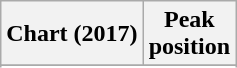<table class="wikitable sortable plainrowheaders" style="text-align:center">
<tr>
<th scope="col">Chart (2017)</th>
<th scope="col">Peak<br> position</th>
</tr>
<tr>
</tr>
<tr>
</tr>
<tr>
</tr>
<tr>
</tr>
</table>
